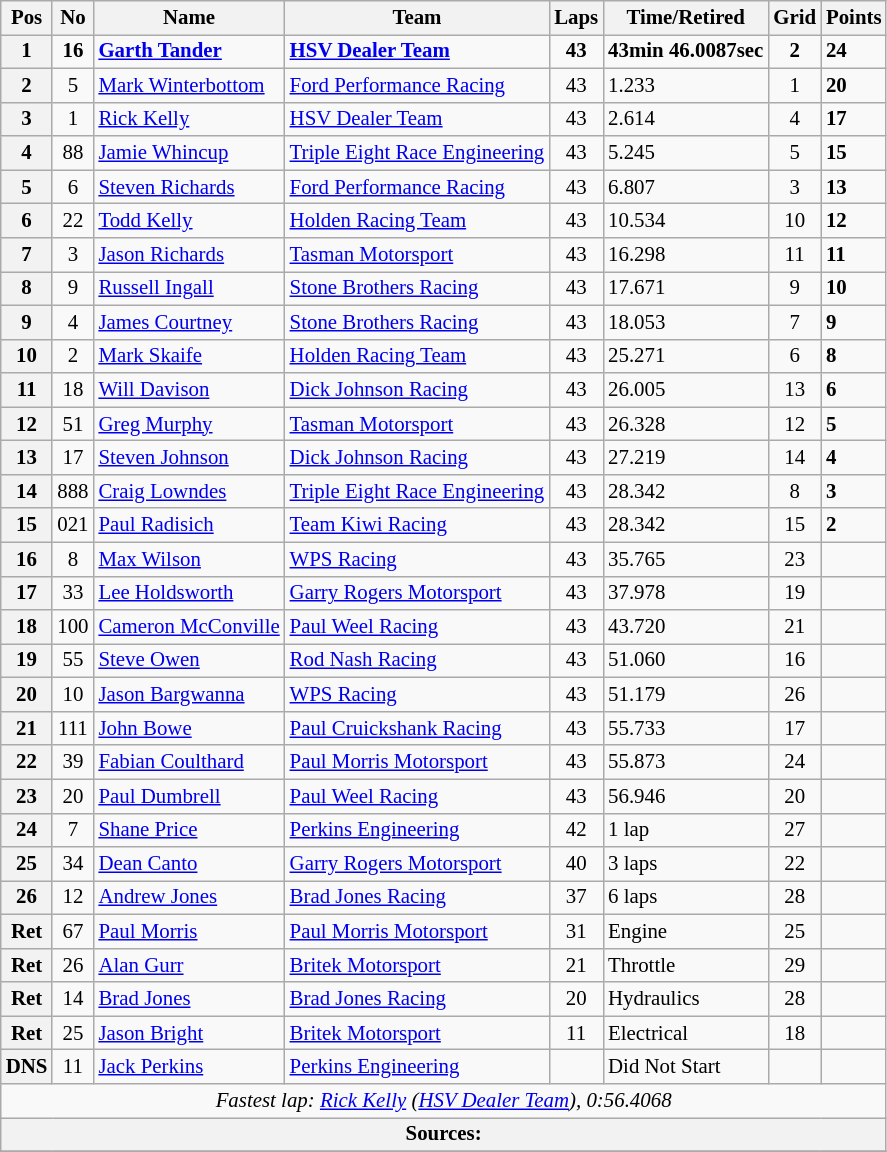<table class="wikitable" style="font-size: 87%;">
<tr>
<th>Pos</th>
<th>No</th>
<th>Name</th>
<th>Team</th>
<th>Laps</th>
<th>Time/Retired</th>
<th>Grid</th>
<th>Points</th>
</tr>
<tr>
<th>1</th>
<td align="center"><strong>16</strong></td>
<td><strong> <a href='#'>Garth Tander</a></strong></td>
<td><strong><a href='#'>HSV Dealer Team</a></strong></td>
<td align="center"><strong>43</strong></td>
<td><strong>43min 46.0087sec</strong></td>
<td align="center"><strong>2</strong></td>
<td><strong>24</strong></td>
</tr>
<tr>
<th>2</th>
<td align="center">5</td>
<td> <a href='#'>Mark Winterbottom</a></td>
<td><a href='#'>Ford Performance Racing</a></td>
<td align="center">43</td>
<td> 1.233</td>
<td align="center">1</td>
<td><strong>20</strong></td>
</tr>
<tr>
<th>3</th>
<td align="center">1</td>
<td> <a href='#'>Rick Kelly</a></td>
<td><a href='#'>HSV Dealer Team</a></td>
<td align="center">43</td>
<td> 2.614</td>
<td align="center">4</td>
<td><strong>17</strong></td>
</tr>
<tr>
<th>4</th>
<td align="center">88</td>
<td> <a href='#'>Jamie Whincup</a></td>
<td><a href='#'>Triple Eight Race Engineering</a></td>
<td align="center">43</td>
<td> 5.245</td>
<td align="center">5</td>
<td><strong>15</strong></td>
</tr>
<tr>
<th>5</th>
<td align="center">6</td>
<td> <a href='#'>Steven Richards</a></td>
<td><a href='#'>Ford Performance Racing</a></td>
<td align="center">43</td>
<td> 6.807</td>
<td align="center">3</td>
<td><strong>13</strong></td>
</tr>
<tr>
<th>6</th>
<td align="center">22</td>
<td> <a href='#'>Todd Kelly</a></td>
<td><a href='#'>Holden Racing Team</a></td>
<td align="center">43</td>
<td> 10.534</td>
<td align="center">10</td>
<td><strong>12</strong></td>
</tr>
<tr>
<th>7</th>
<td align="center">3</td>
<td> <a href='#'>Jason Richards</a></td>
<td><a href='#'>Tasman Motorsport</a></td>
<td align="center">43</td>
<td> 16.298</td>
<td align="center">11</td>
<td><strong>11</strong></td>
</tr>
<tr>
<th>8</th>
<td align="center">9</td>
<td> <a href='#'>Russell Ingall</a></td>
<td><a href='#'>Stone Brothers Racing</a></td>
<td align="center">43</td>
<td> 17.671</td>
<td align="center">9</td>
<td><strong>10</strong></td>
</tr>
<tr>
<th>9</th>
<td align="center">4</td>
<td> <a href='#'>James Courtney</a></td>
<td><a href='#'>Stone Brothers Racing</a></td>
<td align="center">43</td>
<td> 18.053</td>
<td align="center">7</td>
<td><strong>9</strong></td>
</tr>
<tr>
<th>10</th>
<td align="center">2</td>
<td> <a href='#'>Mark Skaife</a></td>
<td><a href='#'>Holden Racing Team</a></td>
<td align="center">43</td>
<td> 25.271</td>
<td align="center">6</td>
<td><strong>8</strong></td>
</tr>
<tr>
<th>11</th>
<td align="center">18</td>
<td> <a href='#'>Will Davison</a></td>
<td><a href='#'>Dick Johnson Racing</a></td>
<td align="center">43</td>
<td> 26.005</td>
<td align="center">13</td>
<td><strong>6</strong></td>
</tr>
<tr>
<th>12</th>
<td align="center">51</td>
<td> <a href='#'>Greg Murphy</a></td>
<td><a href='#'>Tasman Motorsport</a></td>
<td align="center">43</td>
<td> 26.328</td>
<td align="center">12</td>
<td><strong>5</strong></td>
</tr>
<tr>
<th>13</th>
<td align="center">17</td>
<td> <a href='#'>Steven Johnson</a></td>
<td><a href='#'>Dick Johnson Racing</a></td>
<td align="center">43</td>
<td> 27.219</td>
<td align="center">14</td>
<td><strong>4</strong></td>
</tr>
<tr>
<th>14</th>
<td align="center">888</td>
<td> <a href='#'>Craig Lowndes</a></td>
<td><a href='#'>Triple Eight Race Engineering</a></td>
<td align="center">43</td>
<td> 28.342</td>
<td align="center">8</td>
<td><strong>3</strong></td>
</tr>
<tr>
<th>15</th>
<td align="center">021</td>
<td> <a href='#'>Paul Radisich</a></td>
<td><a href='#'>Team Kiwi Racing</a></td>
<td align="center">43</td>
<td> 28.342</td>
<td align="center">15</td>
<td><strong>2</strong></td>
</tr>
<tr>
<th>16</th>
<td align="center">8</td>
<td> <a href='#'>Max Wilson</a></td>
<td><a href='#'>WPS Racing</a></td>
<td align="center">43</td>
<td> 35.765</td>
<td align="center">23</td>
<td></td>
</tr>
<tr>
<th>17</th>
<td align="center">33</td>
<td> <a href='#'>Lee Holdsworth</a></td>
<td><a href='#'>Garry Rogers Motorsport</a></td>
<td align="center">43</td>
<td> 37.978</td>
<td align="center">19</td>
<td></td>
</tr>
<tr>
<th>18</th>
<td align="center">100</td>
<td> <a href='#'>Cameron McConville</a></td>
<td><a href='#'>Paul Weel Racing</a></td>
<td align="center">43</td>
<td> 43.720</td>
<td align="center">21</td>
<td></td>
</tr>
<tr>
<th>19</th>
<td align="center">55</td>
<td> <a href='#'>Steve Owen</a></td>
<td><a href='#'>Rod Nash Racing</a></td>
<td align="center">43</td>
<td> 51.060</td>
<td align="center">16</td>
<td></td>
</tr>
<tr>
<th>20</th>
<td align="center">10</td>
<td> <a href='#'>Jason Bargwanna</a></td>
<td><a href='#'>WPS Racing</a></td>
<td align="center">43</td>
<td> 51.179</td>
<td align="center">26</td>
<td></td>
</tr>
<tr>
<th>21</th>
<td align="center">111</td>
<td> <a href='#'>John Bowe</a></td>
<td><a href='#'>Paul Cruickshank Racing</a></td>
<td align="center">43</td>
<td> 55.733</td>
<td align="center">17</td>
<td></td>
</tr>
<tr>
<th>22</th>
<td align="center">39</td>
<td> <a href='#'>Fabian Coulthard</a></td>
<td><a href='#'>Paul Morris Motorsport</a></td>
<td align="center">43</td>
<td> 55.873</td>
<td align="center">24</td>
<td></td>
</tr>
<tr>
<th>23</th>
<td align="center">20</td>
<td> <a href='#'>Paul Dumbrell</a></td>
<td><a href='#'>Paul Weel Racing</a></td>
<td align="center">43</td>
<td> 56.946</td>
<td align="center">20</td>
<td></td>
</tr>
<tr>
<th>24</th>
<td align="center">7</td>
<td> <a href='#'>Shane Price</a></td>
<td><a href='#'>Perkins Engineering</a></td>
<td align="center">42</td>
<td> 1 lap</td>
<td align="center">27</td>
<td></td>
</tr>
<tr>
<th>25</th>
<td align="center">34</td>
<td> <a href='#'>Dean Canto</a></td>
<td><a href='#'>Garry Rogers Motorsport</a></td>
<td align="center">40</td>
<td> 3 laps</td>
<td align="center">22</td>
<td></td>
</tr>
<tr>
<th>26</th>
<td align="center">12</td>
<td> <a href='#'>Andrew Jones</a></td>
<td><a href='#'>Brad Jones Racing</a></td>
<td align="center">37</td>
<td> 6 laps</td>
<td align="center">28</td>
<td></td>
</tr>
<tr>
<th>Ret</th>
<td align="center">67</td>
<td> <a href='#'>Paul Morris</a></td>
<td><a href='#'>Paul Morris Motorsport</a></td>
<td align="center">31</td>
<td>Engine</td>
<td align="center">25</td>
<td></td>
</tr>
<tr>
<th>Ret</th>
<td align="center">26</td>
<td> <a href='#'>Alan Gurr</a></td>
<td><a href='#'>Britek Motorsport</a></td>
<td align="center">21</td>
<td>Throttle</td>
<td align="center">29</td>
<td></td>
</tr>
<tr>
<th>Ret</th>
<td align="center">14</td>
<td> <a href='#'>Brad Jones</a></td>
<td><a href='#'>Brad Jones Racing</a></td>
<td align="center">20</td>
<td>Hydraulics</td>
<td align="center">28</td>
<td></td>
</tr>
<tr>
<th>Ret</th>
<td align="center">25</td>
<td> <a href='#'>Jason Bright</a></td>
<td><a href='#'>Britek Motorsport</a></td>
<td align="center">11</td>
<td>Electrical</td>
<td align="center">18</td>
<td></td>
</tr>
<tr>
<th>DNS</th>
<td align="center">11</td>
<td> <a href='#'>Jack Perkins</a></td>
<td><a href='#'>Perkins Engineering</a></td>
<td></td>
<td>Did Not Start</td>
<td></td>
<td></td>
</tr>
<tr>
<td colspan="8" align="center"><em>Fastest lap: <a href='#'>Rick Kelly</a> (<a href='#'>HSV Dealer Team</a>), 0:56.4068</em></td>
</tr>
<tr>
<th colspan="8">Sources: </th>
</tr>
<tr>
</tr>
</table>
